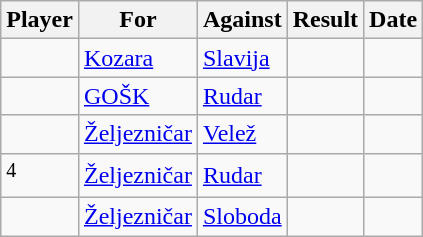<table class="wikitable sortable">
<tr>
<th>Player</th>
<th>For</th>
<th>Against</th>
<th style="text-align:center;">Result</th>
<th>Date</th>
</tr>
<tr>
<td> </td>
<td><a href='#'>Kozara</a></td>
<td><a href='#'>Slavija</a></td>
<td style="text-align:center;"></td>
<td></td>
</tr>
<tr>
<td> </td>
<td><a href='#'>GOŠK</a></td>
<td><a href='#'>Rudar</a></td>
<td style="text-align:center;"></td>
<td></td>
</tr>
<tr>
<td> </td>
<td><a href='#'>Željezničar</a></td>
<td><a href='#'>Velež</a></td>
<td style="text-align:center;"></td>
<td></td>
</tr>
<tr>
<td>  <sup>4</sup></td>
<td><a href='#'>Željezničar</a></td>
<td><a href='#'>Rudar</a></td>
<td style="text-align:center;"></td>
<td></td>
</tr>
<tr>
<td> </td>
<td><a href='#'>Željezničar</a></td>
<td><a href='#'>Sloboda</a></td>
<td style="text-align:center;"></td>
<td></td>
</tr>
</table>
